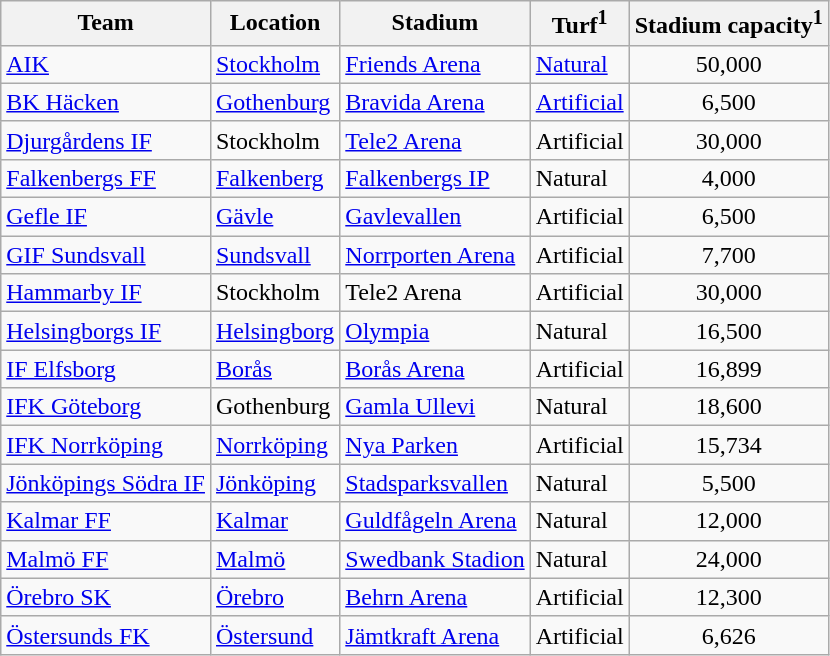<table class="wikitable sortable" style="text-align: left;">
<tr>
<th>Team</th>
<th>Location</th>
<th>Stadium</th>
<th>Turf<sup>1</sup></th>
<th>Stadium capacity<sup>1</sup></th>
</tr>
<tr>
<td><a href='#'>AIK</a></td>
<td><a href='#'>Stockholm</a></td>
<td><a href='#'>Friends Arena</a></td>
<td><a href='#'>Natural</a></td>
<td align="center">50,000</td>
</tr>
<tr>
<td><a href='#'>BK Häcken</a></td>
<td><a href='#'>Gothenburg</a></td>
<td><a href='#'>Bravida Arena</a></td>
<td><a href='#'>Artificial</a></td>
<td align="center">6,500</td>
</tr>
<tr>
<td><a href='#'>Djurgårdens IF</a></td>
<td>Stockholm</td>
<td><a href='#'>Tele2 Arena</a></td>
<td>Artificial</td>
<td align="center">30,000</td>
</tr>
<tr>
<td><a href='#'>Falkenbergs FF</a></td>
<td><a href='#'>Falkenberg</a></td>
<td><a href='#'>Falkenbergs IP</a></td>
<td>Natural</td>
<td align="center">4,000</td>
</tr>
<tr>
<td><a href='#'>Gefle IF</a></td>
<td><a href='#'>Gävle</a></td>
<td><a href='#'>Gavlevallen</a></td>
<td>Artificial</td>
<td align="center">6,500</td>
</tr>
<tr>
<td><a href='#'>GIF Sundsvall</a></td>
<td><a href='#'>Sundsvall</a></td>
<td><a href='#'>Norrporten Arena</a></td>
<td>Artificial</td>
<td align="center">7,700</td>
</tr>
<tr>
<td><a href='#'>Hammarby IF</a></td>
<td>Stockholm</td>
<td>Tele2 Arena</td>
<td>Artificial</td>
<td align="center">30,000</td>
</tr>
<tr>
<td><a href='#'>Helsingborgs IF</a></td>
<td><a href='#'>Helsingborg</a></td>
<td><a href='#'>Olympia</a></td>
<td>Natural</td>
<td align="center">16,500</td>
</tr>
<tr>
<td><a href='#'>IF Elfsborg</a></td>
<td><a href='#'>Borås</a></td>
<td><a href='#'>Borås Arena</a></td>
<td>Artificial</td>
<td align="center">16,899</td>
</tr>
<tr>
<td><a href='#'>IFK Göteborg</a></td>
<td>Gothenburg</td>
<td><a href='#'>Gamla Ullevi</a></td>
<td>Natural</td>
<td align="center">18,600</td>
</tr>
<tr>
<td><a href='#'>IFK Norrköping</a></td>
<td><a href='#'>Norrköping</a></td>
<td><a href='#'>Nya Parken</a></td>
<td>Artificial</td>
<td align="center">15,734</td>
</tr>
<tr>
<td><a href='#'>Jönköpings Södra IF</a></td>
<td><a href='#'>Jönköping</a></td>
<td><a href='#'>Stadsparksvallen</a></td>
<td>Natural</td>
<td align="center">5,500</td>
</tr>
<tr>
<td><a href='#'>Kalmar FF</a></td>
<td><a href='#'>Kalmar</a></td>
<td><a href='#'>Guldfågeln Arena</a></td>
<td>Natural</td>
<td align="center">12,000</td>
</tr>
<tr>
<td><a href='#'>Malmö FF</a></td>
<td><a href='#'>Malmö</a></td>
<td><a href='#'>Swedbank Stadion</a></td>
<td>Natural</td>
<td align="center">24,000</td>
</tr>
<tr>
<td><a href='#'>Örebro SK</a></td>
<td><a href='#'>Örebro</a></td>
<td><a href='#'>Behrn Arena</a></td>
<td>Artificial</td>
<td align="center">12,300</td>
</tr>
<tr>
<td><a href='#'>Östersunds FK</a></td>
<td><a href='#'>Östersund</a></td>
<td><a href='#'>Jämtkraft Arena</a></td>
<td>Artificial</td>
<td align="center">6,626</td>
</tr>
</table>
